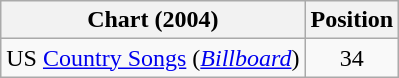<table class="wikitable sortable">
<tr>
<th scope="col">Chart (2004)</th>
<th scope="col">Position</th>
</tr>
<tr>
<td>US <a href='#'>Country Songs</a> (<em><a href='#'>Billboard</a></em>)</td>
<td align="center">34</td>
</tr>
</table>
